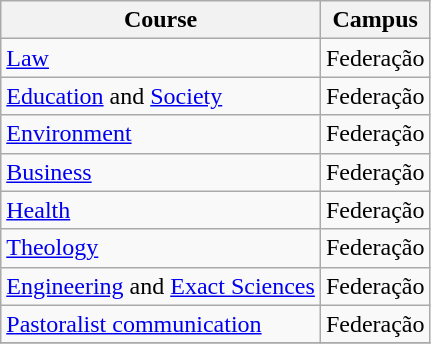<table class="wikitable">
<tr>
<th>Course</th>
<th>Campus</th>
</tr>
<tr>
<td><a href='#'>Law</a></td>
<td>Federação</td>
</tr>
<tr>
<td><a href='#'>Education</a> and <a href='#'>Society</a></td>
<td>Federação</td>
</tr>
<tr>
<td><a href='#'>Environment</a></td>
<td>Federação</td>
</tr>
<tr>
<td><a href='#'>Business</a></td>
<td>Federação</td>
</tr>
<tr>
<td><a href='#'>Health</a></td>
<td>Federação</td>
</tr>
<tr>
<td><a href='#'>Theology</a></td>
<td>Federação</td>
</tr>
<tr>
<td><a href='#'>Engineering</a> and <a href='#'>Exact Sciences</a></td>
<td>Federação</td>
</tr>
<tr>
<td><a href='#'>Pastoralist communication</a></td>
<td>Federação</td>
</tr>
<tr>
</tr>
</table>
